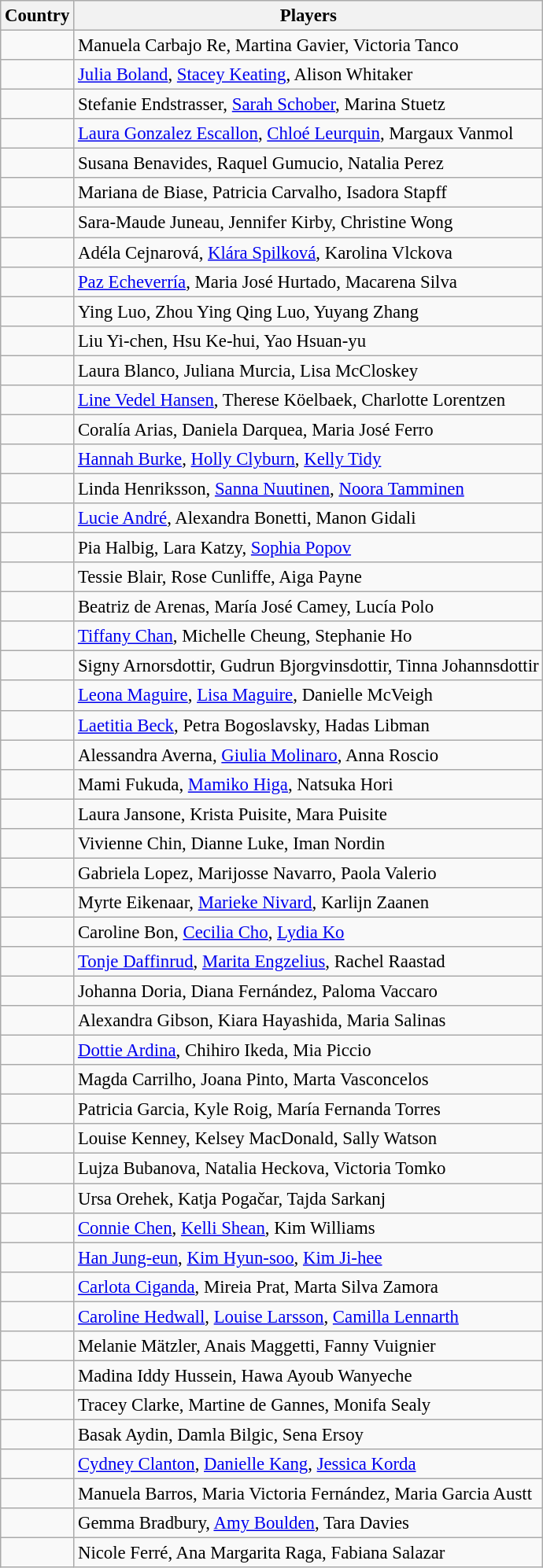<table class="wikitable" style="font-size:95%;">
<tr>
<th>Country</th>
<th>Players</th>
</tr>
<tr>
<td></td>
<td>Manuela Carbajo Re, Martina Gavier, Victoria Tanco</td>
</tr>
<tr>
<td></td>
<td><a href='#'>Julia Boland</a>, <a href='#'>Stacey Keating</a>, Alison Whitaker</td>
</tr>
<tr>
<td></td>
<td>Stefanie Endstrasser, <a href='#'>Sarah Schober</a>, Marina Stuetz</td>
</tr>
<tr>
<td></td>
<td><a href='#'>Laura Gonzalez Escallon</a>, <a href='#'>Chloé Leurquin</a>, Margaux Vanmol</td>
</tr>
<tr>
<td></td>
<td>Susana Benavides, Raquel Gumucio, Natalia Perez</td>
</tr>
<tr>
<td></td>
<td>Mariana de Biase, Patricia Carvalho, Isadora Stapff</td>
</tr>
<tr>
<td></td>
<td>Sara-Maude Juneau, Jennifer Kirby, Christine Wong</td>
</tr>
<tr>
<td></td>
<td>Adéla Cejnarová, <a href='#'>Klára Spilková</a>, Karolina Vlckova</td>
</tr>
<tr>
<td></td>
<td><a href='#'>Paz Echeverría</a>, Maria José Hurtado, Macarena Silva</td>
</tr>
<tr>
<td></td>
<td>Ying Luo, Zhou Ying Qing Luo, Yuyang Zhang</td>
</tr>
<tr>
<td></td>
<td>Liu Yi-chen, Hsu Ke-hui, Yao Hsuan-yu</td>
</tr>
<tr>
<td></td>
<td>Laura Blanco, Juliana Murcia, Lisa McCloskey</td>
</tr>
<tr>
<td></td>
<td><a href='#'>Line Vedel Hansen</a>, Therese Köelbaek, Charlotte Lorentzen</td>
</tr>
<tr>
<td></td>
<td>Coralía Arias, Daniela Darquea, Maria José Ferro</td>
</tr>
<tr>
<td></td>
<td><a href='#'>Hannah Burke</a>, <a href='#'>Holly Clyburn</a>, <a href='#'>Kelly Tidy</a></td>
</tr>
<tr>
<td></td>
<td>Linda Henriksson, <a href='#'>Sanna Nuutinen</a>, <a href='#'>Noora Tamminen</a></td>
</tr>
<tr>
<td></td>
<td><a href='#'>Lucie André</a>, Alexandra Bonetti, Manon Gidali</td>
</tr>
<tr>
<td></td>
<td>Pia Halbig, Lara Katzy, <a href='#'>Sophia Popov</a></td>
</tr>
<tr>
<td></td>
<td>Tessie Blair, Rose Cunliffe, Aiga Payne</td>
</tr>
<tr>
<td></td>
<td>Beatriz de Arenas, María José Camey, Lucía Polo</td>
</tr>
<tr>
<td></td>
<td><a href='#'>Tiffany Chan</a>, Michelle Cheung, Stephanie Ho</td>
</tr>
<tr>
<td></td>
<td>Signy Arnorsdottir, Gudrun Bjorgvinsdottir, Tinna Johannsdottir</td>
</tr>
<tr>
<td></td>
<td><a href='#'>Leona Maguire</a>, <a href='#'>Lisa Maguire</a>, Danielle McVeigh</td>
</tr>
<tr>
<td></td>
<td><a href='#'>Laetitia Beck</a>, Petra Bogoslavsky, Hadas Libman</td>
</tr>
<tr>
<td></td>
<td>Alessandra Averna, <a href='#'>Giulia Molinaro</a>, Anna Roscio</td>
</tr>
<tr>
<td></td>
<td>Mami Fukuda, <a href='#'>Mamiko Higa</a>, Natsuka Hori</td>
</tr>
<tr>
<td></td>
<td>Laura Jansone, Krista Puisite, Mara Puisite</td>
</tr>
<tr>
<td></td>
<td>Vivienne Chin, Dianne Luke, Iman Nordin</td>
</tr>
<tr>
<td></td>
<td>Gabriela Lopez, Marijosse Navarro, Paola Valerio</td>
</tr>
<tr>
<td></td>
<td>Myrte Eikenaar, <a href='#'>Marieke Nivard</a>, Karlijn Zaanen</td>
</tr>
<tr>
<td></td>
<td>Caroline Bon, <a href='#'>Cecilia Cho</a>, <a href='#'>Lydia Ko</a></td>
</tr>
<tr>
<td></td>
<td><a href='#'>Tonje Daffinrud</a>, <a href='#'>Marita Engzelius</a>, Rachel Raastad</td>
</tr>
<tr>
<td></td>
<td>Johanna Doria, Diana Fernández, Paloma Vaccaro</td>
</tr>
<tr>
<td></td>
<td>Alexandra Gibson, Kiara Hayashida, Maria Salinas</td>
</tr>
<tr>
<td></td>
<td><a href='#'>Dottie Ardina</a>, Chihiro Ikeda, Mia Piccio</td>
</tr>
<tr>
<td></td>
<td>Magda Carrilho, Joana Pinto, Marta Vasconcelos</td>
</tr>
<tr>
<td></td>
<td>Patricia Garcia, Kyle Roig, María Fernanda Torres</td>
</tr>
<tr>
<td></td>
<td>Louise Kenney, Kelsey MacDonald, Sally Watson</td>
</tr>
<tr>
<td></td>
<td>Lujza Bubanova, Natalia Heckova, Victoria Tomko</td>
</tr>
<tr>
<td></td>
<td>Ursa Orehek, Katja Pogačar, Tajda Sarkanj</td>
</tr>
<tr>
<td></td>
<td><a href='#'>Connie Chen</a>, <a href='#'>Kelli Shean</a>, Kim Williams</td>
</tr>
<tr>
<td></td>
<td><a href='#'>Han Jung-eun</a>, <a href='#'>Kim Hyun-soo</a>, <a href='#'>Kim Ji-hee</a></td>
</tr>
<tr>
<td></td>
<td><a href='#'>Carlota Ciganda</a>, Mireia Prat, Marta Silva Zamora</td>
</tr>
<tr>
<td></td>
<td><a href='#'>Caroline Hedwall</a>, <a href='#'>Louise Larsson</a>, <a href='#'>Camilla Lennarth</a></td>
</tr>
<tr>
<td></td>
<td>Melanie Mätzler, Anais Maggetti, Fanny Vuignier</td>
</tr>
<tr>
<td></td>
<td>Madina Iddy Hussein, Hawa Ayoub Wanyeche</td>
</tr>
<tr>
<td></td>
<td>Tracey Clarke, Martine de Gannes, Monifa Sealy</td>
</tr>
<tr>
<td></td>
<td>Basak Aydin, Damla Bilgic, Sena Ersoy</td>
</tr>
<tr>
<td></td>
<td><a href='#'>Cydney Clanton</a>, <a href='#'>Danielle Kang</a>, <a href='#'>Jessica Korda</a></td>
</tr>
<tr>
<td></td>
<td>Manuela Barros, Maria Victoria Fernández, Maria Garcia Austt</td>
</tr>
<tr>
<td></td>
<td>Gemma Bradbury, <a href='#'>Amy Boulden</a>, Tara Davies</td>
</tr>
<tr>
<td></td>
<td>Nicole Ferré, Ana Margarita Raga, Fabiana Salazar</td>
</tr>
</table>
